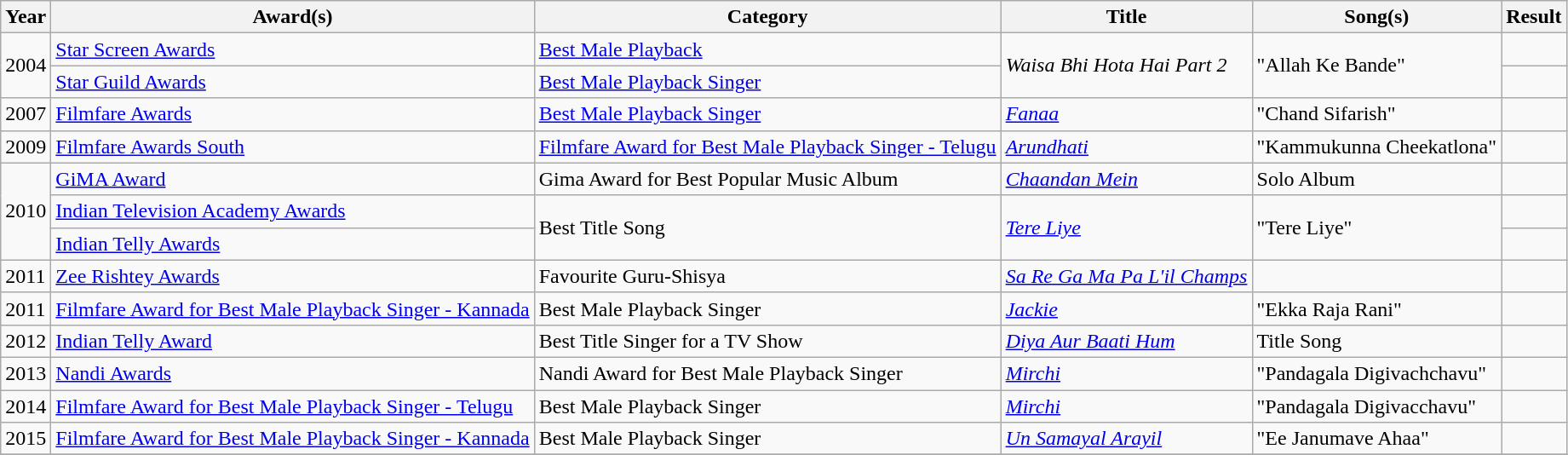<table class="wikitable sortable">
<tr>
<th>Year</th>
<th>Award(s)</th>
<th>Category</th>
<th>Title</th>
<th>Song(s)</th>
<th>Result</th>
</tr>
<tr>
<td rowspan=2>2004</td>
<td><a href='#'>Star Screen Awards</a></td>
<td><a href='#'>Best Male Playback</a></td>
<td rowspan=2><em>Waisa Bhi Hota Hai Part 2</em></td>
<td rowspan=2>"Allah Ke Bande"</td>
<td></td>
</tr>
<tr>
<td><a href='#'>Star Guild Awards</a></td>
<td><a href='#'>Best Male Playback Singer</a></td>
<td></td>
</tr>
<tr>
<td>2007</td>
<td><a href='#'>Filmfare Awards</a></td>
<td><a href='#'>Best Male Playback Singer</a></td>
<td><em><a href='#'>Fanaa</a></em></td>
<td>"Chand Sifarish"</td>
<td></td>
</tr>
<tr>
<td>2009</td>
<td><a href='#'>Filmfare Awards South</a></td>
<td><a href='#'>Filmfare Award for Best Male Playback Singer - Telugu</a></td>
<td><em><a href='#'>Arundhati</a></em></td>
<td>"Kammukunna Cheekatlona"</td>
<td></td>
</tr>
<tr>
<td rowspan=3>2010</td>
<td><a href='#'>GiMA Award</a></td>
<td>Gima Award for Best Popular Music Album</td>
<td><em><a href='#'>Chaandan Mein</a></em></td>
<td>Solo Album</td>
<td></td>
</tr>
<tr>
<td><a href='#'>Indian Television Academy Awards</a></td>
<td rowspan=2>Best Title Song</td>
<td rowspan=2><em><a href='#'>Tere Liye</a></em></td>
<td rowspan=2>"Tere Liye"</td>
<td></td>
</tr>
<tr>
<td><a href='#'>Indian Telly Awards</a></td>
<td></td>
</tr>
<tr>
<td>2011</td>
<td><a href='#'>Zee Rishtey Awards</a></td>
<td>Favourite Guru-Shisya</td>
<td><em><a href='#'>Sa Re Ga Ma Pa L'il Champs</a></em></td>
<td></td>
<td></td>
</tr>
<tr>
<td>2011</td>
<td><a href='#'>Filmfare Award for Best Male Playback Singer - Kannada</a></td>
<td>Best Male Playback Singer</td>
<td><em><a href='#'>Jackie</a></em></td>
<td>"Ekka Raja Rani"</td>
<td></td>
</tr>
<tr>
<td>2012</td>
<td><a href='#'>Indian Telly Award</a></td>
<td>Best Title Singer for a TV Show</td>
<td><em><a href='#'>Diya Aur Baati Hum</a></em></td>
<td>Title Song</td>
<td></td>
</tr>
<tr>
<td>2013</td>
<td><a href='#'>Nandi Awards</a></td>
<td>Nandi Award for Best Male Playback Singer</td>
<td><em><a href='#'>Mirchi</a></em></td>
<td>"Pandagala Digivachchavu"</td>
<td></td>
</tr>
<tr>
<td>2014</td>
<td><a href='#'>Filmfare Award for Best Male Playback Singer - Telugu</a></td>
<td>Best Male Playback Singer</td>
<td><em><a href='#'>Mirchi</a></em></td>
<td>"Pandagala Digivacchavu"</td>
<td></td>
</tr>
<tr>
<td>2015</td>
<td><a href='#'>Filmfare Award for Best Male Playback Singer - Kannada</a></td>
<td>Best Male Playback Singer</td>
<td><em><a href='#'>Un Samayal Arayil</a></em></td>
<td>"Ee Janumave Ahaa"</td>
<td></td>
</tr>
<tr>
</tr>
</table>
